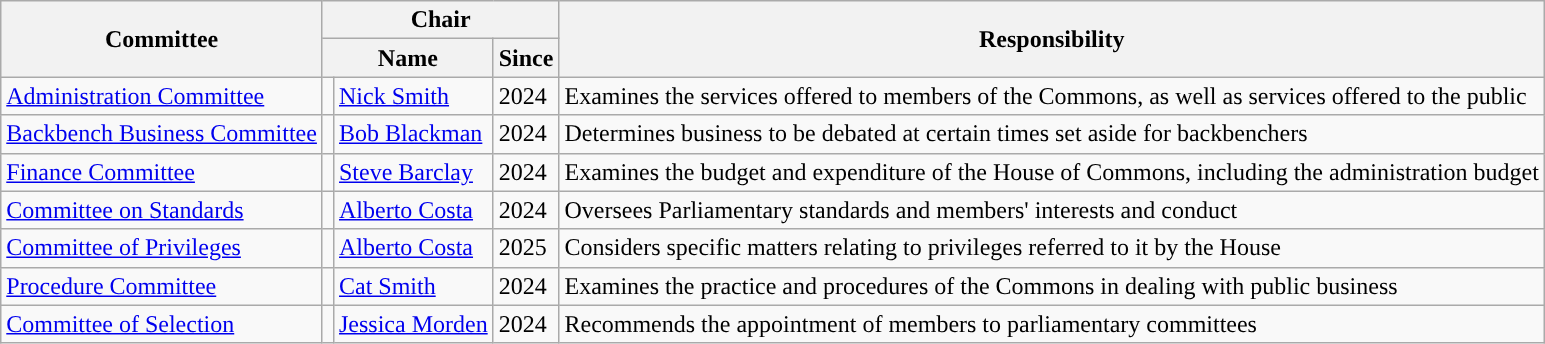<table class="wikitable">
<tr>
<th rowspan="2">Committee</th>
<th colspan="3">Chair</th>
<th rowspan="2">Responsibility</th>
</tr>
<tr>
<th colspan="2">Name</th>
<th>Since</th>
</tr>
<tr>
<td><a href='#'>Administration Committee</a></td>
<td style="background-color: "></td>
<td><a href='#'>Nick Smith</a></td>
<td>2024</td>
<td>Examines the services offered to members of the Commons, as well as services offered to the public</td>
</tr>
<tr>
<td><a href='#'>Backbench Business Committee</a></td>
<td style="background-color: "></td>
<td><a href='#'>Bob Blackman</a></td>
<td>2024</td>
<td>Determines business to be debated at certain times set aside for backbenchers</td>
</tr>
<tr>
<td><a href='#'>Finance Committee</a></td>
<td style="background-color: "></td>
<td><a href='#'>Steve Barclay</a></td>
<td>2024</td>
<td>Examines the budget and expenditure of the House of Commons, including the administration budget</td>
</tr>
<tr>
<td><a href='#'>Committee on Standards</a></td>
<td style="background-color: "></td>
<td><a href='#'>Alberto Costa</a></td>
<td>2024</td>
<td>Oversees Parliamentary standards and members' interests and conduct</td>
</tr>
<tr>
<td><a href='#'>Committee of Privileges</a></td>
<td style="background-color: "></td>
<td><a href='#'>Alberto Costa</a></td>
<td>2025</td>
<td>Considers specific matters relating to privileges referred to it by the House</td>
</tr>
<tr>
<td><a href='#'>Procedure Committee</a></td>
<td style="background-color: "></td>
<td><a href='#'>Cat Smith</a></td>
<td>2024</td>
<td>Examines the practice and procedures of the Commons in dealing with public business</td>
</tr>
<tr>
<td><a href='#'>Committee of Selection</a></td>
<td style="color:inherit;background:"></td>
<td><a href='#'>Jessica Morden</a></td>
<td>2024</td>
<td>Recommends the appointment of members to parliamentary committees</td>
</tr>
</table>
